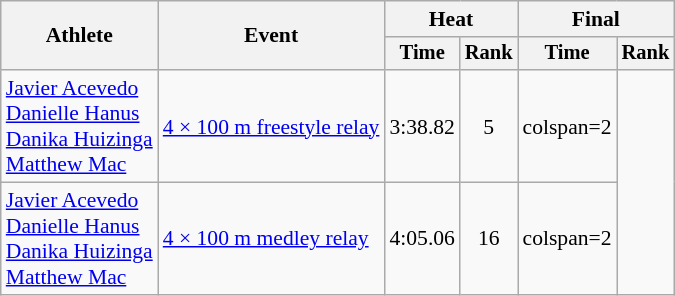<table class=wikitable style="font-size:90%">
<tr>
<th rowspan=2>Athlete</th>
<th rowspan=2>Event</th>
<th colspan="2">Heat</th>
<th colspan="2">Final</th>
</tr>
<tr style="font-size:95%">
<th>Time</th>
<th>Rank</th>
<th>Time</th>
<th>Rank</th>
</tr>
<tr align=center>
<td align=left><a href='#'>Javier Acevedo</a><br><a href='#'>Danielle Hanus</a><br><a href='#'>Danika Huizinga</a><br><a href='#'>Matthew Mac</a></td>
<td align=left><a href='#'>4 × 100 m freestyle relay</a></td>
<td>3:38.82</td>
<td>5</td>
<td>colspan=2 </td>
</tr>
<tr align=center>
<td align=left><a href='#'>Javier Acevedo</a><br><a href='#'>Danielle Hanus</a><br><a href='#'>Danika Huizinga</a><br><a href='#'>Matthew Mac</a></td>
<td align=left><a href='#'>4 × 100 m medley relay</a></td>
<td>4:05.06</td>
<td>16</td>
<td>colspan=2 </td>
</tr>
</table>
